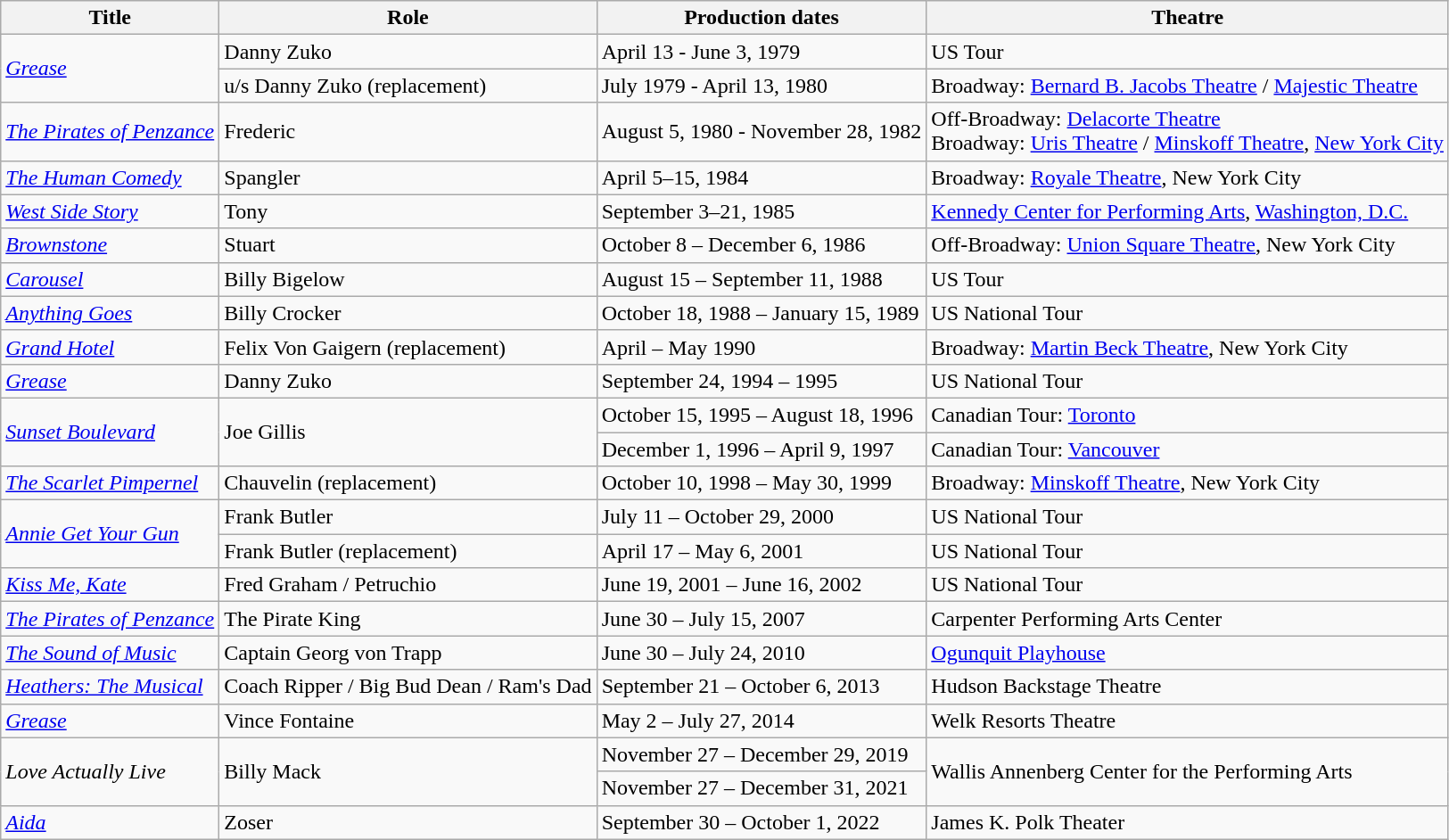<table class="wikitable sortable">
<tr>
<th>Title</th>
<th>Role</th>
<th>Production dates</th>
<th class=unsortable>Theatre</th>
</tr>
<tr>
<td rowspan=2><em><a href='#'>Grease</a></em></td>
<td>Danny Zuko</td>
<td>April 13 - June 3, 1979</td>
<td>US Tour</td>
</tr>
<tr>
<td>u/s Danny Zuko (replacement)</td>
<td>July 1979 - April 13, 1980</td>
<td>Broadway: <a href='#'>Bernard B. Jacobs Theatre</a> / <a href='#'>Majestic Theatre</a></td>
</tr>
<tr>
<td><em><a href='#'>The Pirates of Penzance</a></em></td>
<td>Frederic</td>
<td>August 5, 1980 - November 28, 1982</td>
<td>Off-Broadway: <a href='#'>Delacorte Theatre</a><br>Broadway: <a href='#'>Uris Theatre</a> / <a href='#'>Minskoff Theatre</a>, <a href='#'>New York City</a></td>
</tr>
<tr>
<td><em><a href='#'>The Human Comedy</a></em></td>
<td>Spangler</td>
<td>April 5–15, 1984</td>
<td>Broadway: <a href='#'>Royale Theatre</a>, New York City</td>
</tr>
<tr>
<td><em><a href='#'>West Side Story</a></em></td>
<td>Tony</td>
<td>September 3–21, 1985</td>
<td><a href='#'>Kennedy Center for Performing Arts</a>, <a href='#'>Washington, D.C.</a></td>
</tr>
<tr>
<td><em><a href='#'>Brownstone</a></em></td>
<td>Stuart</td>
<td>October 8 – December 6, 1986</td>
<td>Off-Broadway: <a href='#'>Union Square Theatre</a>, New York City</td>
</tr>
<tr>
<td><a href='#'><em>Carousel</em></a></td>
<td>Billy Bigelow</td>
<td>August 15 – September 11, 1988</td>
<td>US Tour</td>
</tr>
<tr>
<td><em><a href='#'>Anything Goes</a></em></td>
<td>Billy Crocker</td>
<td>October 18, 1988 – January 15, 1989</td>
<td>US National Tour</td>
</tr>
<tr>
<td><em><a href='#'>Grand Hotel</a></em></td>
<td>Felix Von Gaigern (replacement)</td>
<td>April – May 1990</td>
<td>Broadway: <a href='#'>Martin Beck Theatre</a>, New York City</td>
</tr>
<tr>
<td><em><a href='#'>Grease</a></em></td>
<td>Danny Zuko</td>
<td>September 24, 1994 – 1995</td>
<td>US National Tour</td>
</tr>
<tr>
<td rowspan=2><em><a href='#'>Sunset Boulevard</a></em></td>
<td rowspan=2>Joe Gillis</td>
<td>October 15, 1995 – August 18, 1996</td>
<td>Canadian Tour: <a href='#'>Toronto</a></td>
</tr>
<tr>
<td>December 1, 1996 – April 9, 1997</td>
<td>Canadian Tour: <a href='#'>Vancouver</a></td>
</tr>
<tr>
<td><em><a href='#'>The Scarlet Pimpernel</a></em></td>
<td>Chauvelin (replacement)</td>
<td>October 10, 1998 – May 30, 1999</td>
<td>Broadway: <a href='#'>Minskoff Theatre</a>, New York City</td>
</tr>
<tr>
<td rowspan=2><em><a href='#'>Annie Get Your Gun</a></em></td>
<td>Frank Butler</td>
<td>July 11 – October 29, 2000</td>
<td>US National Tour</td>
</tr>
<tr>
<td>Frank Butler (replacement)</td>
<td>April 17 – May 6, 2001</td>
<td>US National Tour</td>
</tr>
<tr>
<td><em><a href='#'>Kiss Me, Kate</a></em></td>
<td>Fred Graham / Petruchio</td>
<td>June 19, 2001 – June 16, 2002</td>
<td>US National Tour</td>
</tr>
<tr>
<td><em><a href='#'>The Pirates of Penzance</a></em></td>
<td>The Pirate King</td>
<td>June 30 – July 15, 2007</td>
<td>Carpenter Performing Arts Center</td>
</tr>
<tr>
<td><em><a href='#'>The Sound of Music</a></em></td>
<td>Captain Georg von Trapp</td>
<td>June 30 – July 24, 2010</td>
<td><a href='#'>Ogunquit Playhouse</a></td>
</tr>
<tr>
<td><em><a href='#'>Heathers: The Musical</a></em></td>
<td>Coach Ripper / Big Bud Dean / Ram's Dad</td>
<td>September 21 – October 6, 2013</td>
<td>Hudson Backstage Theatre</td>
</tr>
<tr>
<td><a href='#'><em>Grease</em></a></td>
<td>Vince Fontaine</td>
<td>May 2 – July 27, 2014</td>
<td>Welk Resorts Theatre</td>
</tr>
<tr>
<td rowspan=2><em>Love Actually Live</em></td>
<td rowspan=2>Billy Mack</td>
<td>November 27 – December 29, 2019</td>
<td rowspan=2>Wallis Annenberg Center for the Performing Arts</td>
</tr>
<tr>
<td>November 27 – December 31, 2021</td>
</tr>
<tr>
<td><a href='#'><em>Aida</em></a></td>
<td>Zoser</td>
<td>September 30 – October 1, 2022</td>
<td>James K. Polk Theater</td>
</tr>
</table>
